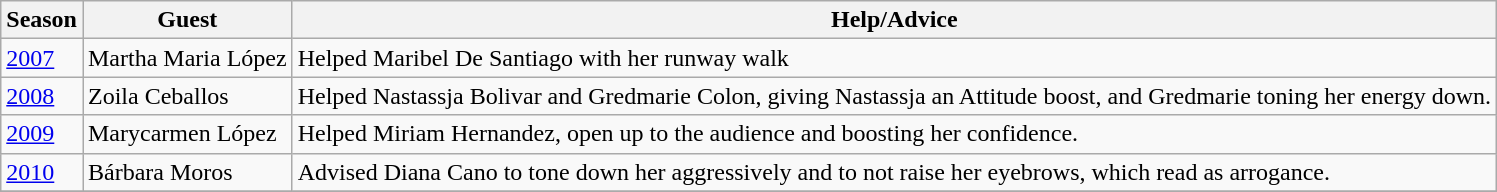<table class="wikitable">
<tr>
<th>Season</th>
<th>Guest</th>
<th>Help/Advice</th>
</tr>
<tr>
<td><a href='#'>2007</a></td>
<td>Martha Maria López</td>
<td>Helped Maribel De Santiago with her runway walk</td>
</tr>
<tr>
<td><a href='#'>2008</a></td>
<td>Zoila Ceballos</td>
<td>Helped Nastassja Bolivar and Gredmarie Colon, giving Nastassja an Attitude boost, and Gredmarie toning her energy down.</td>
</tr>
<tr>
<td><a href='#'>2009</a></td>
<td>Marycarmen López</td>
<td>Helped Miriam Hernandez, open up to the audience and boosting her confidence.</td>
</tr>
<tr>
<td><a href='#'>2010</a></td>
<td>Bárbara Moros</td>
<td>Advised Diana Cano to tone down her aggressively and to not raise her eyebrows, which read as arrogance.</td>
</tr>
<tr>
</tr>
</table>
